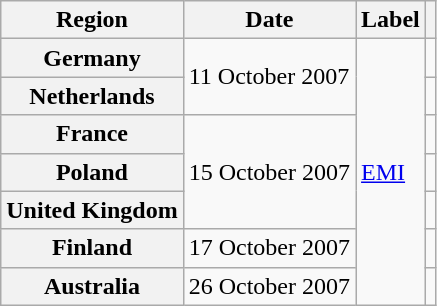<table class="wikitable plainrowheaders">
<tr>
<th scope="col">Region</th>
<th scope="col">Date</th>
<th scope="col">Label</th>
<th scope="col"></th>
</tr>
<tr>
<th scope="row">Germany</th>
<td rowspan="2">11 October 2007</td>
<td rowspan="7"><a href='#'>EMI</a></td>
<td align="center"></td>
</tr>
<tr>
<th scope="row">Netherlands</th>
<td align="center"></td>
</tr>
<tr>
<th scope="row">France</th>
<td rowspan="3">15 October 2007</td>
<td align="center"></td>
</tr>
<tr>
<th scope="row">Poland</th>
<td align="center"></td>
</tr>
<tr>
<th scope="row">United Kingdom</th>
<td align="center"></td>
</tr>
<tr>
<th scope="row">Finland</th>
<td>17 October 2007</td>
<td align="center"></td>
</tr>
<tr>
<th scope="row">Australia</th>
<td>26 October 2007</td>
<td align="center"></td>
</tr>
</table>
